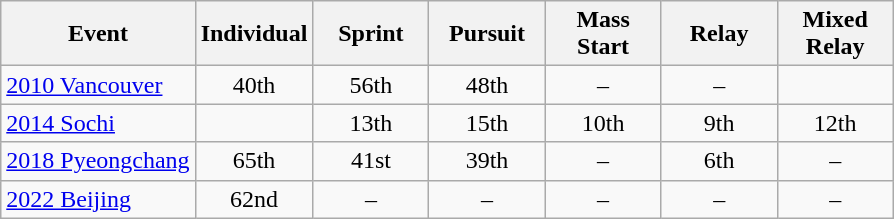<table class="wikitable" style="text-align: center;">
<tr ">
<th>Event</th>
<th style="width:70px;">Individual</th>
<th style="width:70px;">Sprint</th>
<th style="width:70px;">Pursuit</th>
<th style="width:70px;">Mass Start</th>
<th style="width:70px;">Relay</th>
<th style="width:70px;">Mixed Relay</th>
</tr>
<tr>
<td align=left> <a href='#'>2010 Vancouver</a></td>
<td>40th</td>
<td>56th</td>
<td>48th</td>
<td>–</td>
<td>–</td>
<td></td>
</tr>
<tr>
<td align=left> <a href='#'>2014 Sochi</a></td>
<td></td>
<td>13th</td>
<td>15th</td>
<td>10th</td>
<td>9th</td>
<td>12th</td>
</tr>
<tr>
<td align=left> <a href='#'>2018 Pyeongchang</a></td>
<td>65th</td>
<td>41st</td>
<td>39th</td>
<td>–</td>
<td>6th</td>
<td>–</td>
</tr>
<tr>
<td align=left> <a href='#'>2022 Beijing</a></td>
<td>62nd</td>
<td>–</td>
<td>–</td>
<td>–</td>
<td>–</td>
<td>–</td>
</tr>
</table>
